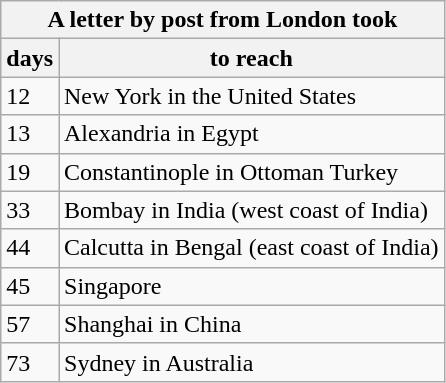<table class="wikitable">
<tr>
<th colspan="2">A letter by post from London took</th>
</tr>
<tr>
<th>days</th>
<th>to reach</th>
</tr>
<tr>
<td>12</td>
<td>New York in the United States</td>
</tr>
<tr>
<td>13</td>
<td>Alexandria in Egypt</td>
</tr>
<tr>
<td>19</td>
<td>Constantinople in Ottoman Turkey</td>
</tr>
<tr>
<td>33</td>
<td>Bombay in India (west coast of India)</td>
</tr>
<tr>
<td>44</td>
<td>Calcutta in Bengal (east coast of India)</td>
</tr>
<tr>
<td>45</td>
<td>Singapore</td>
</tr>
<tr>
<td>57</td>
<td>Shanghai in China</td>
</tr>
<tr>
<td>73</td>
<td>Sydney in Australia</td>
</tr>
</table>
